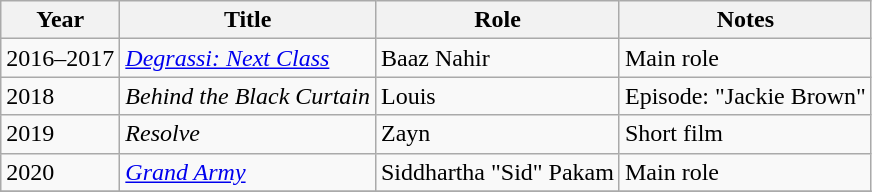<table class="wikitable plainrowheaders sortable">
<tr>
<th scope="col">Year</th>
<th scope="col">Title</th>
<th scope="col">Role</th>
<th scope="col" class="unsortable">Notes</th>
</tr>
<tr>
<td>2016–2017</td>
<td><em><a href='#'>Degrassi: Next Class</a></em></td>
<td>Baaz Nahir</td>
<td>Main role</td>
</tr>
<tr>
<td>2018</td>
<td><em>Behind the Black Curtain</em></td>
<td>Louis</td>
<td>Episode: "Jackie Brown"</td>
</tr>
<tr>
<td>2019</td>
<td><em>Resolve</em></td>
<td>Zayn</td>
<td>Short film</td>
</tr>
<tr>
<td>2020</td>
<td><em><a href='#'>Grand Army</a></em></td>
<td>Siddhartha "Sid" Pakam</td>
<td>Main role</td>
</tr>
<tr>
</tr>
</table>
